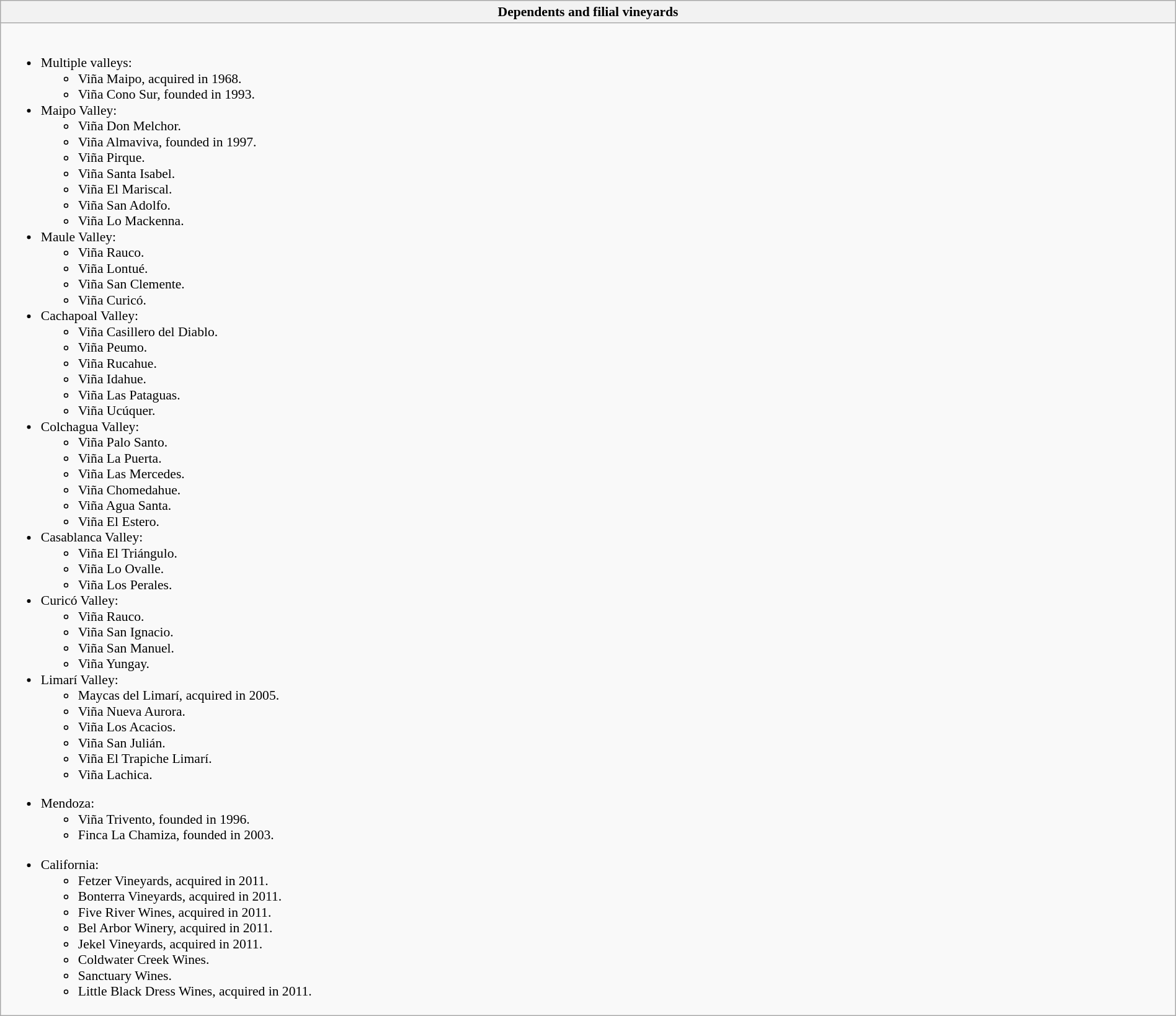<table class="wikitable" width="100%" style="background: #f9f9f9; border: 1px solid; border-collapse: collapse; font-size: 90%; text-align: left;">
<tr>
<th>Dependents and filial vineyards</th>
</tr>
<tr>
<td><br><ul><li>Multiple valleys:<ul><li>Viña Maipo, acquired in 1968.</li><li>Viña Cono Sur, founded in 1993.</li></ul></li><li>Maipo Valley:<ul><li>Viña Don Melchor.</li><li>Viña Almaviva, founded in 1997.</li><li>Viña Pirque.</li><li>Viña Santa Isabel.</li><li>Viña El Mariscal.</li><li>Viña San Adolfo.</li><li>Viña Lo Mackenna.</li></ul></li><li>Maule Valley:<ul><li>Viña Rauco.</li><li>Viña Lontué.</li><li>Viña San Clemente.</li><li>Viña Curicó.</li></ul></li><li>Cachapoal Valley:<ul><li>Viña Casillero del Diablo.</li><li>Viña Peumo.</li><li>Viña Rucahue.</li><li>Viña Idahue.</li><li>Viña Las Pataguas.</li><li>Viña Ucúquer.</li></ul></li><li>Colchagua Valley:<ul><li>Viña Palo Santo.</li><li>Viña La Puerta.</li><li>Viña Las Mercedes.</li><li>Viña Chomedahue.</li><li>Viña Agua Santa.</li><li>Viña El Estero.</li></ul></li><li>Casablanca Valley:<ul><li>Viña El Triángulo.</li><li>Viña Lo Ovalle.</li><li>Viña Los Perales.</li></ul></li><li>Curicó Valley:<ul><li>Viña Rauco.</li><li>Viña San Ignacio.</li><li>Viña San Manuel.</li><li>Viña Yungay.</li></ul></li><li>Limarí Valley:<ul><li>Maycas del Limarí, acquired in 2005.</li><li>Viña Nueva Aurora.</li><li>Viña Los Acacios.</li><li>Viña San Julián.</li><li>Viña El Trapiche Limarí.</li><li>Viña Lachica.</li></ul></li></ul><ul><li>Mendoza:<ul><li>Viña Trivento, founded in 1996.</li><li>Finca La Chamiza, founded in 2003.</li></ul></li></ul><ul><li>California:<ul><li>Fetzer Vineyards, acquired in 2011.</li><li>Bonterra Vineyards, acquired in 2011.</li><li>Five River Wines, acquired in 2011.</li><li>Bel Arbor Winery, acquired in 2011.</li><li>Jekel Vineyards, acquired in 2011.</li><li>Coldwater Creek Wines.</li><li>Sanctuary Wines.</li><li>Little Black Dress Wines, acquired in 2011.</li></ul></li></ul></td>
</tr>
</table>
